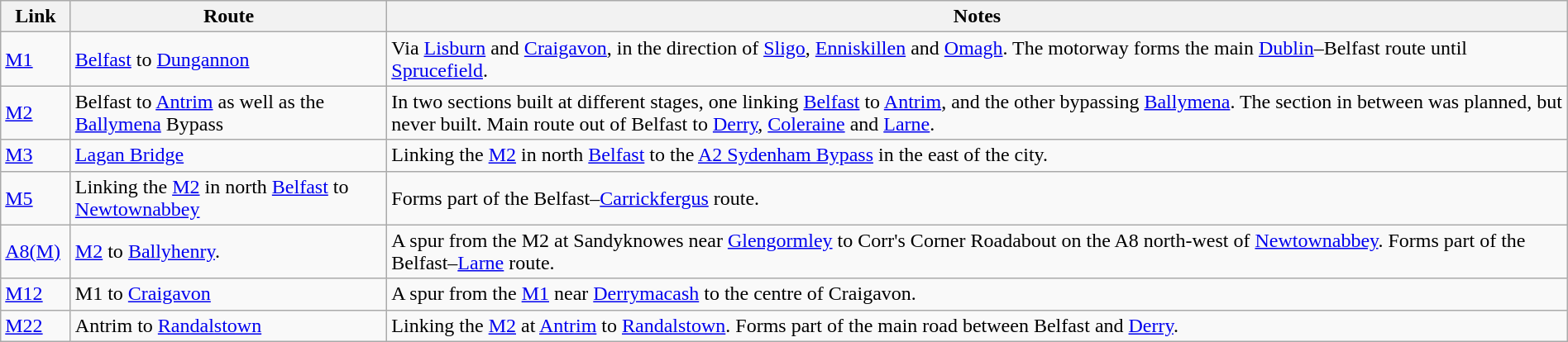<table class="wikitable" width=100%>
<tr>
<th width="49px" align="center">Link</th>
<th>Route</th>
<th>Notes</th>
</tr>
<tr>
<td><a href='#'>M1</a></td>
<td><a href='#'>Belfast</a> to <a href='#'>Dungannon</a></td>
<td>Via <a href='#'>Lisburn</a> and <a href='#'>Craigavon</a>, in the direction of <a href='#'>Sligo</a>, <a href='#'>Enniskillen</a> and <a href='#'>Omagh</a>. The motorway forms the main <a href='#'>Dublin</a>–Belfast route until <a href='#'>Sprucefield</a>.</td>
</tr>
<tr>
<td><a href='#'>M2</a></td>
<td>Belfast to <a href='#'>Antrim</a> as well as the <a href='#'>Ballymena</a> Bypass</td>
<td>In two sections built at different stages, one linking <a href='#'>Belfast</a> to <a href='#'>Antrim</a>, and the other bypassing <a href='#'>Ballymena</a>. The section in between was planned, but never built. Main route out of Belfast to <a href='#'>Derry</a>, <a href='#'>Coleraine</a> and <a href='#'>Larne</a>.</td>
</tr>
<tr>
<td><a href='#'>M3</a></td>
<td><a href='#'>Lagan Bridge</a></td>
<td>Linking the <a href='#'>M2</a> in north <a href='#'>Belfast</a> to the <a href='#'>A2 Sydenham Bypass</a> in the east of the city.</td>
</tr>
<tr>
<td><a href='#'>M5</a></td>
<td>Linking the <a href='#'>M2</a> in north <a href='#'>Belfast</a> to <a href='#'>Newtownabbey</a></td>
<td>Forms part of the Belfast–<a href='#'>Carrickfergus</a> route.</td>
</tr>
<tr>
<td><a href='#'>A8(M)</a></td>
<td><a href='#'>M2</a> to <a href='#'>Ballyhenry</a>.</td>
<td>A spur from the M2 at Sandyknowes near <a href='#'>Glengormley</a> to Corr's Corner Roadabout on the A8 north-west of <a href='#'>Newtownabbey</a>. Forms part of the Belfast–<a href='#'>Larne</a> route.</td>
</tr>
<tr>
<td><a href='#'>M12</a></td>
<td>M1 to <a href='#'>Craigavon</a></td>
<td>A spur from the <a href='#'>M1</a> near <a href='#'>Derrymacash</a> to the centre of Craigavon.</td>
</tr>
<tr>
<td><a href='#'>M22</a></td>
<td>Antrim to <a href='#'>Randalstown</a></td>
<td>Linking the <a href='#'>M2</a> at <a href='#'>Antrim</a> to <a href='#'>Randalstown</a>. Forms part of the main road between Belfast and <a href='#'>Derry</a>.</td>
</tr>
</table>
